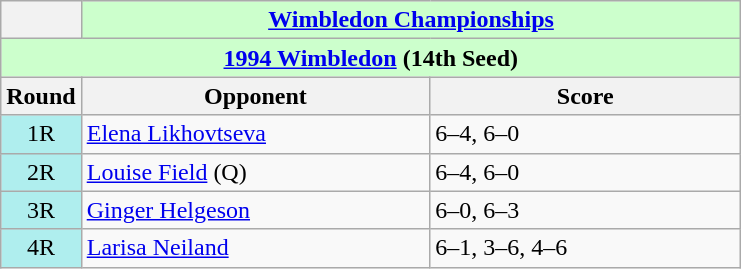<table class="wikitable collapsible collapsed">
<tr>
<th></th>
<th colspan=2 style="background:#cfc;"><a href='#'>Wimbledon Championships</a></th>
</tr>
<tr>
<th colspan=3 style="background:#cfc;"><a href='#'>1994 Wimbledon</a> (14th Seed)</th>
</tr>
<tr>
<th>Round</th>
<th width=225>Opponent</th>
<th width=200>Score</th>
</tr>
<tr>
<td style="text-align:center; background:#afeeee;">1R</td>
<td> <a href='#'>Elena Likhovtseva</a></td>
<td>6–4, 6–0</td>
</tr>
<tr>
<td style="text-align:center; background:#afeeee;">2R</td>
<td> <a href='#'>Louise Field</a> (Q)</td>
<td>6–4, 6–0</td>
</tr>
<tr>
<td style="text-align:center; background:#afeeee;">3R</td>
<td> <a href='#'>Ginger Helgeson</a></td>
<td>6–0, 6–3</td>
</tr>
<tr>
<td style="text-align:center; background:#afeeee;">4R</td>
<td> <a href='#'>Larisa Neiland</a></td>
<td>6–1, 3–6, 4–6</td>
</tr>
</table>
